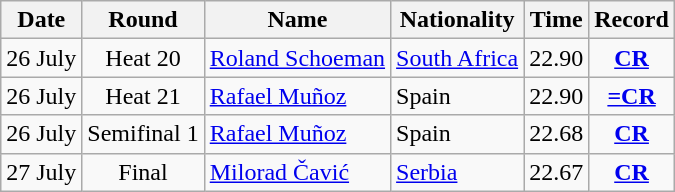<table class="wikitable" style="text-align:center">
<tr>
<th>Date</th>
<th>Round</th>
<th>Name</th>
<th>Nationality</th>
<th>Time</th>
<th>Record</th>
</tr>
<tr>
<td>26 July</td>
<td>Heat 20</td>
<td align="left"><a href='#'>Roland Schoeman</a></td>
<td align="left"> <a href='#'>South Africa</a></td>
<td>22.90</td>
<td><strong><a href='#'>CR</a></strong></td>
</tr>
<tr>
<td>26 July</td>
<td>Heat 21</td>
<td align="left"><a href='#'>Rafael Muñoz</a></td>
<td align="left"> Spain</td>
<td>22.90</td>
<td><strong><a href='#'>=CR</a></strong></td>
</tr>
<tr>
<td>26 July</td>
<td>Semifinal 1</td>
<td align="left"><a href='#'>Rafael Muñoz</a></td>
<td align="left"> Spain</td>
<td>22.68</td>
<td><strong><a href='#'>CR</a></strong></td>
</tr>
<tr>
<td>27 July</td>
<td>Final</td>
<td align="left"><a href='#'>Milorad Čavić</a></td>
<td align="left"> <a href='#'>Serbia</a></td>
<td>22.67</td>
<td><strong><a href='#'>CR</a></strong></td>
</tr>
</table>
